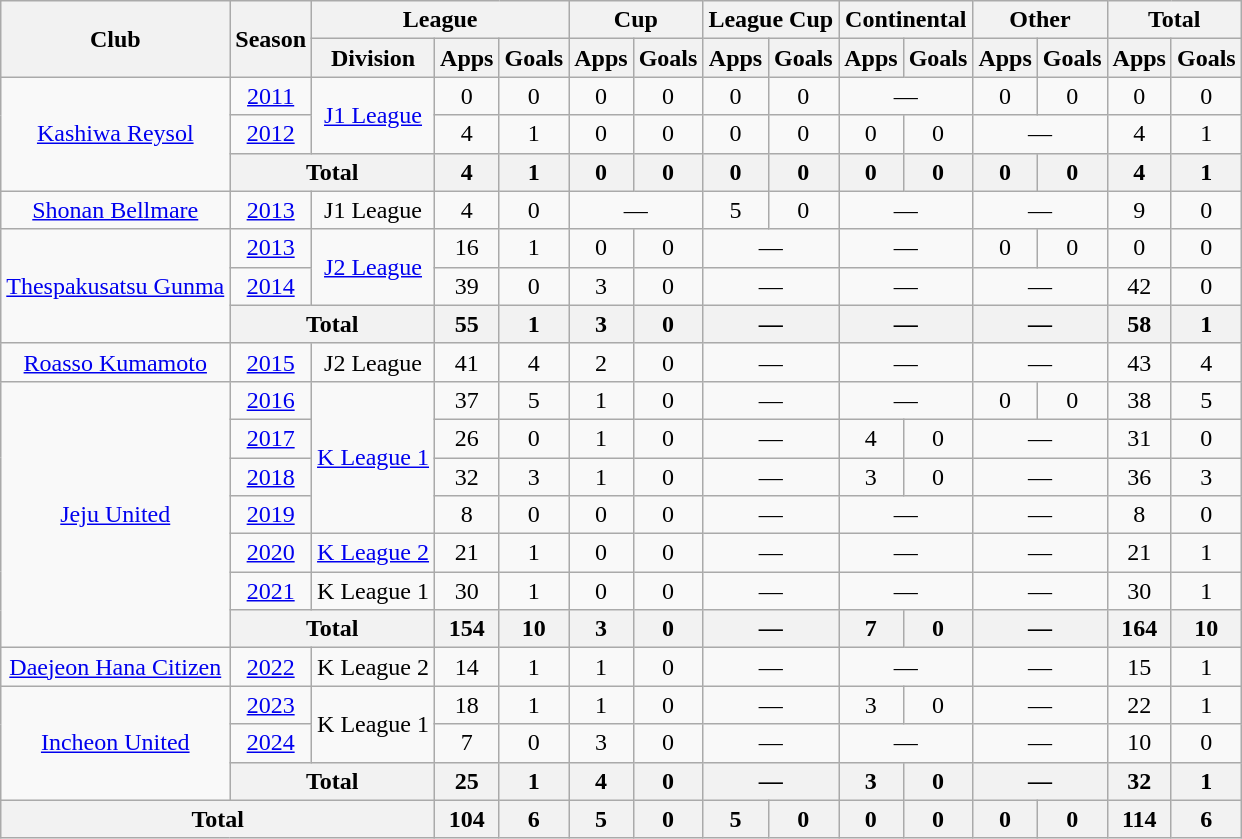<table class="wikitable" style="text-align:center;">
<tr>
<th rowspan=2>Club</th>
<th rowspan=2>Season</th>
<th colspan=3>League</th>
<th colspan=2>Cup</th>
<th colspan=2>League Cup</th>
<th colspan=2>Continental</th>
<th colspan=2>Other</th>
<th colspan=2>Total</th>
</tr>
<tr>
<th>Division</th>
<th>Apps</th>
<th>Goals</th>
<th>Apps</th>
<th>Goals</th>
<th>Apps</th>
<th>Goals</th>
<th>Apps</th>
<th>Goals</th>
<th>Apps</th>
<th>Goals</th>
<th>Apps</th>
<th>Goals</th>
</tr>
<tr>
<td rowspan="3"><a href='#'>Kashiwa Reysol</a></td>
<td><a href='#'>2011</a></td>
<td rowspan="2"><a href='#'>J1 League</a></td>
<td>0</td>
<td>0</td>
<td>0</td>
<td>0</td>
<td>0</td>
<td>0</td>
<td colspan="2">—</td>
<td>0</td>
<td>0</td>
<td>0</td>
<td>0</td>
</tr>
<tr>
<td><a href='#'>2012</a></td>
<td>4</td>
<td>1</td>
<td>0</td>
<td>0</td>
<td>0</td>
<td>0</td>
<td>0</td>
<td>0</td>
<td colspan="2">—</td>
<td>4</td>
<td>1</td>
</tr>
<tr>
<th colspan=2>Total</th>
<th>4</th>
<th>1</th>
<th>0</th>
<th>0</th>
<th>0</th>
<th>0</th>
<th>0</th>
<th>0</th>
<th>0</th>
<th>0</th>
<th>4</th>
<th>1</th>
</tr>
<tr>
<td><a href='#'>Shonan Bellmare</a></td>
<td><a href='#'>2013</a></td>
<td>J1 League</td>
<td>4</td>
<td>0</td>
<td colspan="2">—</td>
<td>5</td>
<td>0</td>
<td colspan="2">—</td>
<td colspan="2">—</td>
<td>9</td>
<td>0</td>
</tr>
<tr>
<td rowspan="3"><a href='#'>Thespakusatsu Gunma</a></td>
<td><a href='#'>2013</a></td>
<td rowspan="2"><a href='#'>J2 League</a></td>
<td>16</td>
<td>1</td>
<td>0</td>
<td>0</td>
<td colspan="2">—</td>
<td colspan="2">—</td>
<td>0</td>
<td>0</td>
<td>0</td>
<td>0</td>
</tr>
<tr>
<td><a href='#'>2014</a></td>
<td>39</td>
<td>0</td>
<td>3</td>
<td>0</td>
<td colspan="2">—</td>
<td colspan="2">—</td>
<td colspan="2">—</td>
<td>42</td>
<td>0</td>
</tr>
<tr>
<th colspan=2>Total</th>
<th>55</th>
<th>1</th>
<th>3</th>
<th>0</th>
<th colspan="2">—</th>
<th colspan="2">—</th>
<th colspan="2">—</th>
<th>58</th>
<th>1</th>
</tr>
<tr>
<td><a href='#'>Roasso Kumamoto</a></td>
<td><a href='#'>2015</a></td>
<td>J2 League</td>
<td>41</td>
<td>4</td>
<td>2</td>
<td>0</td>
<td colspan="2">—</td>
<td colspan="2">—</td>
<td colspan="2">—</td>
<td>43</td>
<td>4</td>
</tr>
<tr>
<td rowspan="7"><a href='#'>Jeju United</a></td>
<td><a href='#'>2016</a></td>
<td rowspan="4"><a href='#'>K League 1</a></td>
<td>37</td>
<td>5</td>
<td>1</td>
<td>0</td>
<td colspan="2">—</td>
<td colspan="2">—</td>
<td>0</td>
<td>0</td>
<td>38</td>
<td>5</td>
</tr>
<tr>
<td><a href='#'>2017</a></td>
<td>26</td>
<td>0</td>
<td>1</td>
<td>0</td>
<td colspan="2">—</td>
<td>4</td>
<td>0</td>
<td colspan="2">—</td>
<td>31</td>
<td>0</td>
</tr>
<tr>
<td><a href='#'>2018</a></td>
<td>32</td>
<td>3</td>
<td>1</td>
<td>0</td>
<td colspan="2">—</td>
<td>3</td>
<td>0</td>
<td colspan="2">—</td>
<td>36</td>
<td>3</td>
</tr>
<tr>
<td><a href='#'>2019</a></td>
<td>8</td>
<td>0</td>
<td>0</td>
<td>0</td>
<td colspan="2">—</td>
<td colspan="2">—</td>
<td colspan="2">—</td>
<td>8</td>
<td>0</td>
</tr>
<tr>
<td><a href='#'>2020</a></td>
<td><a href='#'>K League 2</a></td>
<td>21</td>
<td>1</td>
<td>0</td>
<td>0</td>
<td colspan="2">—</td>
<td colspan="2">—</td>
<td colspan="2">—</td>
<td>21</td>
<td>1</td>
</tr>
<tr>
<td><a href='#'>2021</a></td>
<td>K League 1</td>
<td>30</td>
<td>1</td>
<td>0</td>
<td>0</td>
<td colspan="2">—</td>
<td colspan="2">—</td>
<td colspan="2">—</td>
<td>30</td>
<td>1</td>
</tr>
<tr>
<th colspan=2>Total</th>
<th>154</th>
<th>10</th>
<th>3</th>
<th>0</th>
<th colspan="2">—</th>
<th>7</th>
<th>0</th>
<th colspan="2">—</th>
<th>164</th>
<th>10</th>
</tr>
<tr>
<td><a href='#'>Daejeon Hana Citizen</a></td>
<td><a href='#'>2022</a></td>
<td>K League 2</td>
<td>14</td>
<td>1</td>
<td>1</td>
<td>0</td>
<td colspan="2">—</td>
<td colspan="2">—</td>
<td colspan="2">—</td>
<td>15</td>
<td>1</td>
</tr>
<tr>
<td rowspan="3"><a href='#'>Incheon United</a></td>
<td><a href='#'>2023</a></td>
<td rowspan="2">K League 1</td>
<td>18</td>
<td>1</td>
<td>1</td>
<td>0</td>
<td colspan="2">—</td>
<td>3</td>
<td>0</td>
<td colspan="2">—</td>
<td>22</td>
<td>1</td>
</tr>
<tr>
<td><a href='#'>2024</a></td>
<td>7</td>
<td>0</td>
<td>3</td>
<td>0</td>
<td colspan="2">—</td>
<td colspan="2">—</td>
<td colspan="2">—</td>
<td>10</td>
<td>0</td>
</tr>
<tr>
<th colspan=2>Total</th>
<th>25</th>
<th>1</th>
<th>4</th>
<th>0</th>
<th colspan="2">—</th>
<th>3</th>
<th>0</th>
<th colspan="2">—</th>
<th>32</th>
<th>1</th>
</tr>
<tr>
<th colspan=3>Total</th>
<th>104</th>
<th>6</th>
<th>5</th>
<th>0</th>
<th>5</th>
<th>0</th>
<th>0</th>
<th>0</th>
<th>0</th>
<th>0</th>
<th>114</th>
<th>6</th>
</tr>
</table>
